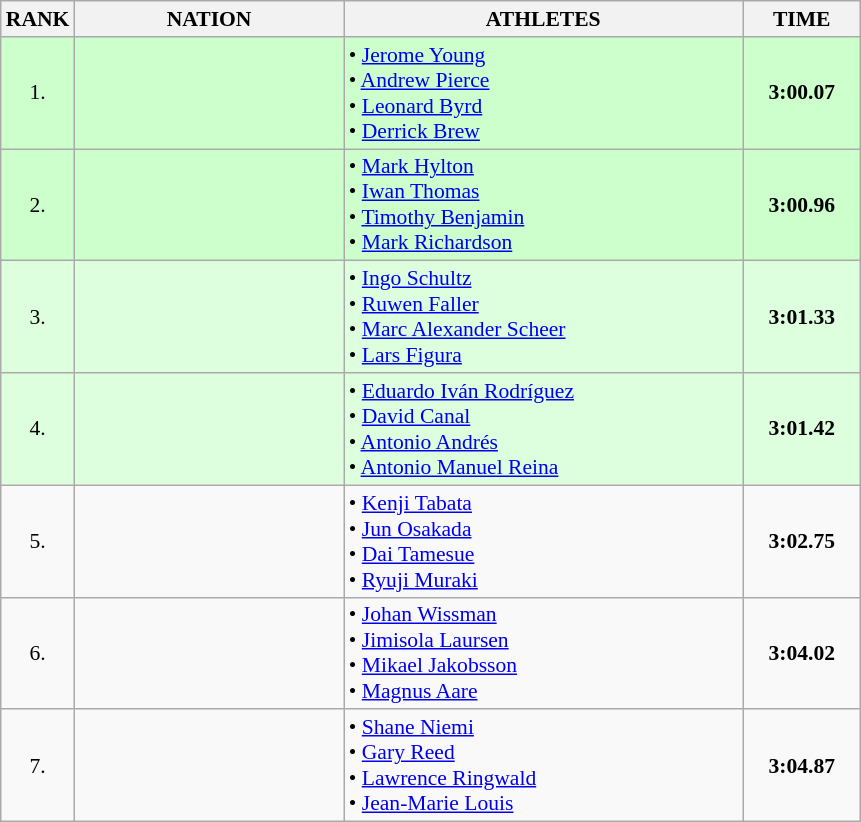<table class="wikitable" style="border-collapse: collapse; font-size: 90%;">
<tr>
<th>RANK</th>
<th style="width: 12em">NATION</th>
<th style="width: 18em">ATHLETES</th>
<th style="width: 5em">TIME</th>
</tr>
<tr style="background:#ccffcc;">
<td align="center">1.</td>
<td align="center"></td>
<td>• <a href='#'>Jerome Young</a><br>• <a href='#'>Andrew Pierce</a><br>• <a href='#'>Leonard Byrd</a><br>• <a href='#'>Derrick Brew</a></td>
<td align="center"><strong>3:00.07</strong></td>
</tr>
<tr style="background:#ccffcc;">
<td align="center">2.</td>
<td align="center"></td>
<td>• <a href='#'>Mark Hylton</a><br>• <a href='#'>Iwan Thomas</a><br>• <a href='#'>Timothy Benjamin</a><br>• <a href='#'>Mark Richardson</a></td>
<td align="center"><strong>3:00.96</strong></td>
</tr>
<tr style="background:#ddffdd;">
<td align="center">3.</td>
<td align="center"></td>
<td>• <a href='#'>Ingo Schultz</a><br>• <a href='#'>Ruwen Faller</a><br>• <a href='#'>Marc Alexander Scheer</a><br>• <a href='#'>Lars Figura</a></td>
<td align="center"><strong>3:01.33</strong></td>
</tr>
<tr style="background:#ddffdd;">
<td align="center">4.</td>
<td align="center"></td>
<td>• <a href='#'>Eduardo Iván Rodríguez</a><br>• <a href='#'>David Canal</a><br>• <a href='#'>Antonio Andrés</a><br>• <a href='#'>Antonio Manuel Reina</a></td>
<td align="center"><strong>3:01.42</strong></td>
</tr>
<tr>
<td align="center">5.</td>
<td align="center"></td>
<td>• <a href='#'>Kenji Tabata</a><br>• <a href='#'>Jun Osakada</a><br>• <a href='#'>Dai Tamesue</a><br>• <a href='#'>Ryuji Muraki</a></td>
<td align="center"><strong>3:02.75</strong></td>
</tr>
<tr>
<td align="center">6.</td>
<td align="center"></td>
<td>• <a href='#'>Johan Wissman</a><br>• <a href='#'>Jimisola Laursen</a><br>• <a href='#'>Mikael Jakobsson</a><br>• <a href='#'>Magnus Aare</a></td>
<td align="center"><strong>3:04.02</strong></td>
</tr>
<tr>
<td align="center">7.</td>
<td align="center"></td>
<td>• <a href='#'>Shane Niemi</a><br>• <a href='#'>Gary Reed</a><br>• <a href='#'>Lawrence Ringwald</a><br>• <a href='#'>Jean-Marie Louis</a></td>
<td align="center"><strong>3:04.87</strong></td>
</tr>
</table>
